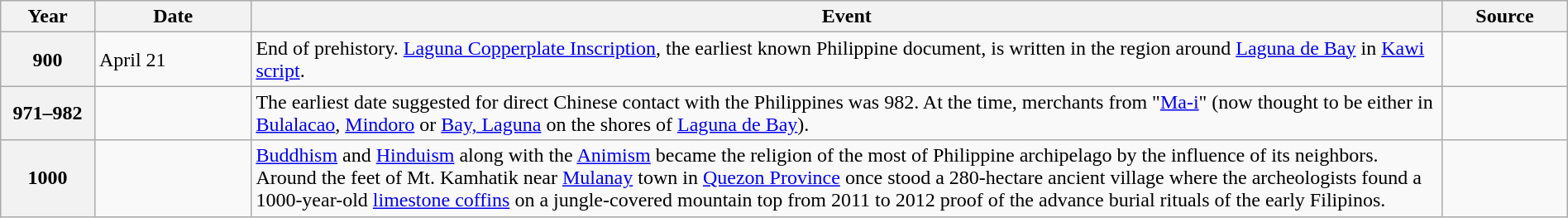<table class="wikitable toptextcells" style="width:100%;">
<tr>
<th scope="col" style="width:6%;">Year</th>
<th scope="col" style="width:10%;">Date</th>
<th scope="col">Event</th>
<th scope="col" style="width:8%;">Source</th>
</tr>
<tr>
<th scope="row">900</th>
<td>April 21</td>
<td>End of prehistory. <a href='#'>Laguna Copperplate Inscription</a>, the earliest known Philippine document, is written in the region around <a href='#'>Laguna de Bay</a> in <a href='#'>Kawi script</a>.</td>
<td></td>
</tr>
<tr>
<th scope="row">971–982</th>
<td></td>
<td>The earliest date suggested for direct Chinese contact with the Philippines was 982. At the time, merchants from "<a href='#'>Ma-i</a>" (now thought to be either in <a href='#'>Bulalacao</a>, <a href='#'>Mindoro</a> or <a href='#'>Bay, Laguna</a> on the shores of <a href='#'>Laguna de Bay</a>).</td>
<td></td>
</tr>
<tr>
<th scope="row">1000</th>
<td></td>
<td><a href='#'>Buddhism</a> and <a href='#'>Hinduism</a> along with the <a href='#'>Animism</a> became the religion of the most of Philippine archipelago by the influence of its neighbors.<br>Around the feet of Mt. Kamhatik near <a href='#'>Mulanay</a> town in <a href='#'>Quezon Province</a> once stood a 280-hectare ancient village where the archeologists found a 1000-year-old <a href='#'>limestone coffins</a> on a jungle-covered mountain top from 2011 to 2012 proof of the advance burial rituals of the early Filipinos.</td>
<td></td>
</tr>
</table>
